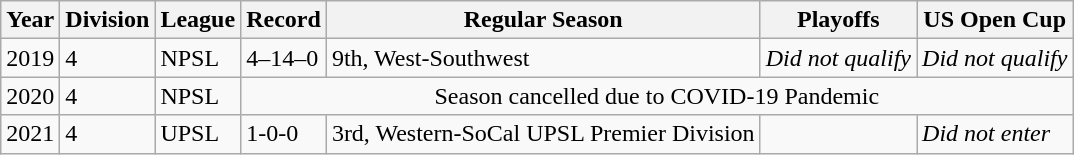<table class="wikitable">
<tr>
<th>Year</th>
<th>Division</th>
<th>League</th>
<th>Record</th>
<th>Regular Season</th>
<th>Playoffs</th>
<th>US Open Cup</th>
</tr>
<tr>
<td>2019</td>
<td>4</td>
<td>NPSL</td>
<td>4–14–0</td>
<td>9th, West-Southwest</td>
<td><em>Did not qualify</em></td>
<td><em>Did not qualify</em></td>
</tr>
<tr>
<td>2020</td>
<td>4</td>
<td>NPSL</td>
<td colspan=4 align=center>Season cancelled due to COVID-19 Pandemic</td>
</tr>
<tr>
<td>2021</td>
<td>4</td>
<td>UPSL</td>
<td>1-0-0</td>
<td>3rd, Western-SoCal UPSL Premier Division</td>
<td></td>
<td><em>Did not enter</em></td>
</tr>
</table>
